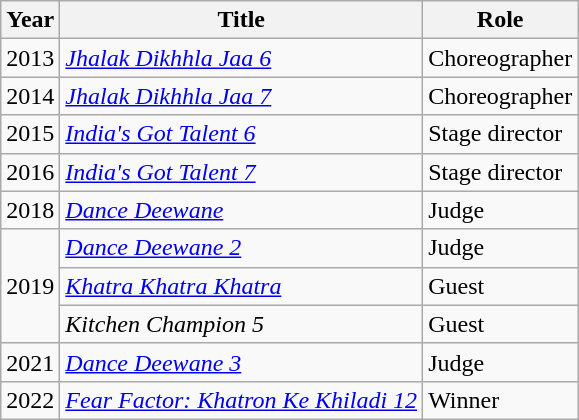<table class="wikitable sortable" text-align:"center;">
<tr>
<th scope="col">Year</th>
<th scope="col">Title</th>
<th scope="col">Role</th>
</tr>
<tr>
<td>2013</td>
<td><em><a href='#'>Jhalak Dikhhla Jaa 6</a></em></td>
<td>Choreographer</td>
</tr>
<tr>
<td>2014</td>
<td><em><a href='#'>Jhalak Dikhhla Jaa 7</a></em></td>
<td>Choreographer</td>
</tr>
<tr>
<td>2015</td>
<td><em><a href='#'>India's Got Talent 6</a></em></td>
<td>Stage director</td>
</tr>
<tr>
<td>2016</td>
<td><em><a href='#'>India's Got Talent 7</a></em></td>
<td>Stage director</td>
</tr>
<tr>
<td>2018</td>
<td><em><a href='#'>Dance Deewane</a></em></td>
<td>Judge</td>
</tr>
<tr>
<td rowspan="3">2019</td>
<td><em><a href='#'>Dance Deewane 2</a></em></td>
<td>Judge</td>
</tr>
<tr>
<td><em><a href='#'>Khatra Khatra Khatra</a></em></td>
<td>Guest</td>
</tr>
<tr>
<td><em>Kitchen Champion 5</em></td>
<td>Guest</td>
</tr>
<tr>
<td>2021</td>
<td><em><a href='#'>Dance Deewane 3</a></em></td>
<td>Judge</td>
</tr>
<tr>
<td>2022</td>
<td><em><a href='#'>Fear Factor: Khatron Ke Khiladi 12</a></em></td>
<td>Winner</td>
</tr>
</table>
